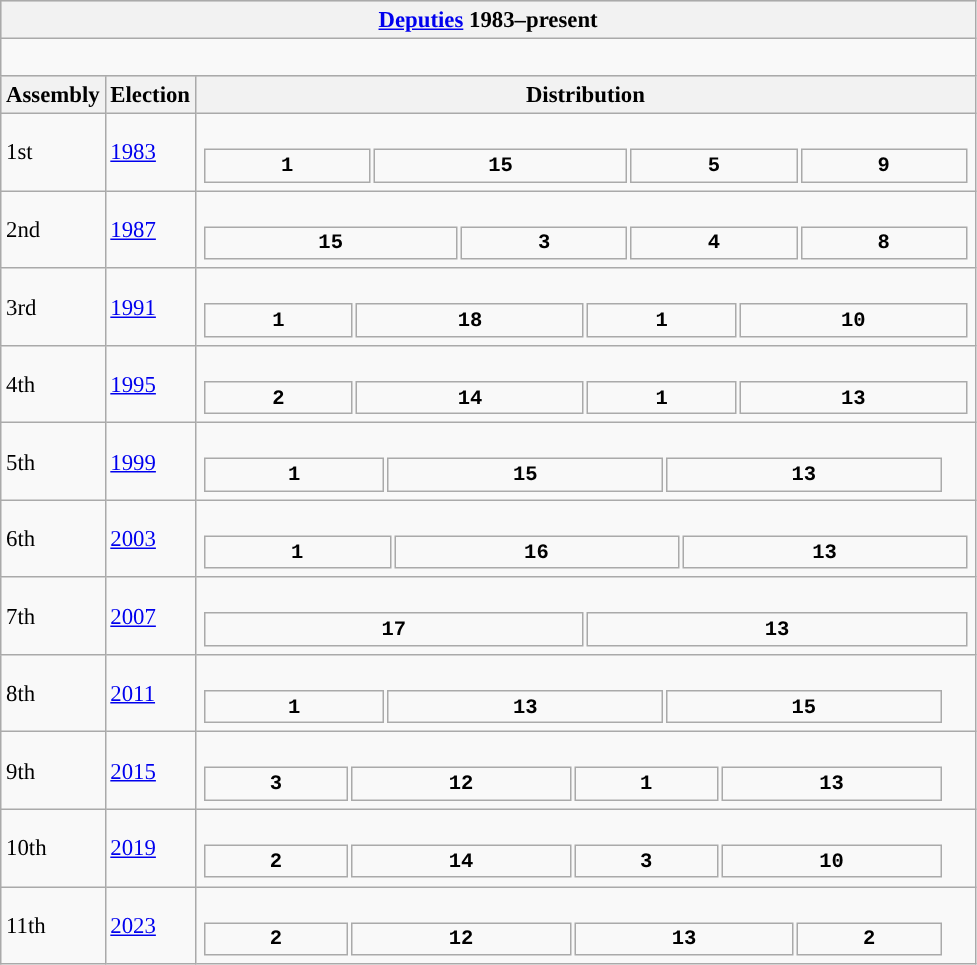<table class="wikitable" style="font-size:95%;">
<tr bgcolor="#CCCCCC">
<th colspan="3"><a href='#'>Deputies</a> 1983–present</th>
</tr>
<tr>
<td colspan="3"><br>














</td>
</tr>
<tr bgcolor="#CCCCCC">
<th>Assembly</th>
<th>Election</th>
<th>Distribution</th>
</tr>
<tr>
<td>1st</td>
<td><a href='#'>1983</a></td>
<td><br><table style="width:37.5em; font-size:90%; text-align:center; font-family:Courier New;">
<tr style="font-weight:bold">
<td style="background:">1</td>
<td style="background:">15</td>
<td style="background:">5</td>
<td style="background:">9</td>
</tr>
</table>
</td>
</tr>
<tr>
<td>2nd</td>
<td><a href='#'>1987</a></td>
<td><br><table style="width:37.5em; font-size:90%; text-align:center; font-family:Courier New;">
<tr style="font-weight:bold">
<td style="background:">15</td>
<td style="background:">3</td>
<td style="background:">4</td>
<td style="background:">8</td>
</tr>
</table>
</td>
</tr>
<tr>
<td>3rd</td>
<td><a href='#'>1991</a></td>
<td><br><table style="width:37.5em; font-size:90%; text-align:center; font-family:Courier New;">
<tr style="font-weight:bold">
<td style="background:">1</td>
<td style="background:">18</td>
<td style="background:">1</td>
<td style="background:">10</td>
</tr>
</table>
</td>
</tr>
<tr>
<td>4th</td>
<td><a href='#'>1995</a></td>
<td><br><table style="width:37.5em; font-size:90%; text-align:center; font-family:Courier New;">
<tr style="font-weight:bold">
<td style="background:">2</td>
<td style="background:">14</td>
<td style="background:">1</td>
<td style="background:">13</td>
</tr>
</table>
</td>
</tr>
<tr>
<td>5th</td>
<td><a href='#'>1999</a></td>
<td><br><table style="width:36.25em; font-size:90%; text-align:center; font-family:Courier New;">
<tr style="font-weight:bold">
<td style="background:">1</td>
<td style="background:">15</td>
<td style="background:">13</td>
</tr>
</table>
</td>
</tr>
<tr>
<td>6th</td>
<td><a href='#'>2003</a></td>
<td><br><table style="width:37.5em; font-size:90%; text-align:center; font-family:Courier New;">
<tr style="font-weight:bold">
<td style="background:">1</td>
<td style="background:">16</td>
<td style="background:">13</td>
</tr>
</table>
</td>
</tr>
<tr>
<td>7th</td>
<td><a href='#'>2007</a></td>
<td><br><table style="width:37.5em; font-size:90%; text-align:center; font-family:Courier New;">
<tr style="font-weight:bold">
<td style="background:">17</td>
<td style="background:">13</td>
</tr>
</table>
</td>
</tr>
<tr>
<td>8th</td>
<td><a href='#'>2011</a></td>
<td><br><table style="width:36.25em; font-size:90%; text-align:center; font-family:Courier New;">
<tr style="font-weight:bold">
<td style="background:">1</td>
<td style="background:">13</td>
<td style="background:">15</td>
</tr>
</table>
</td>
</tr>
<tr>
<td>9th</td>
<td><a href='#'>2015</a></td>
<td><br><table style="width:36.25em; font-size:90%; text-align:center; font-family:Courier New;">
<tr style="font-weight:bold">
<td style="background:">3</td>
<td style="background:">12</td>
<td style="background:">1</td>
<td style="background:">13</td>
</tr>
</table>
</td>
</tr>
<tr>
<td>10th</td>
<td><a href='#'>2019</a></td>
<td><br><table style="width:36.25em; font-size:90%; text-align:center; font-family:Courier New;">
<tr style="font-weight:bold">
<td style="background:">2</td>
<td style="background:">14</td>
<td style="background:">3</td>
<td style="background:">10</td>
</tr>
</table>
</td>
</tr>
<tr>
<td>11th</td>
<td><a href='#'>2023</a></td>
<td><br><table style="width:36.25em; font-size:90%; text-align:center; font-family:Courier New;">
<tr style="font-weight:bold">
<td style="background:">2</td>
<td style="background:">12</td>
<td style="background:">13</td>
<td style="background:">2</td>
</tr>
</table>
</td>
</tr>
</table>
